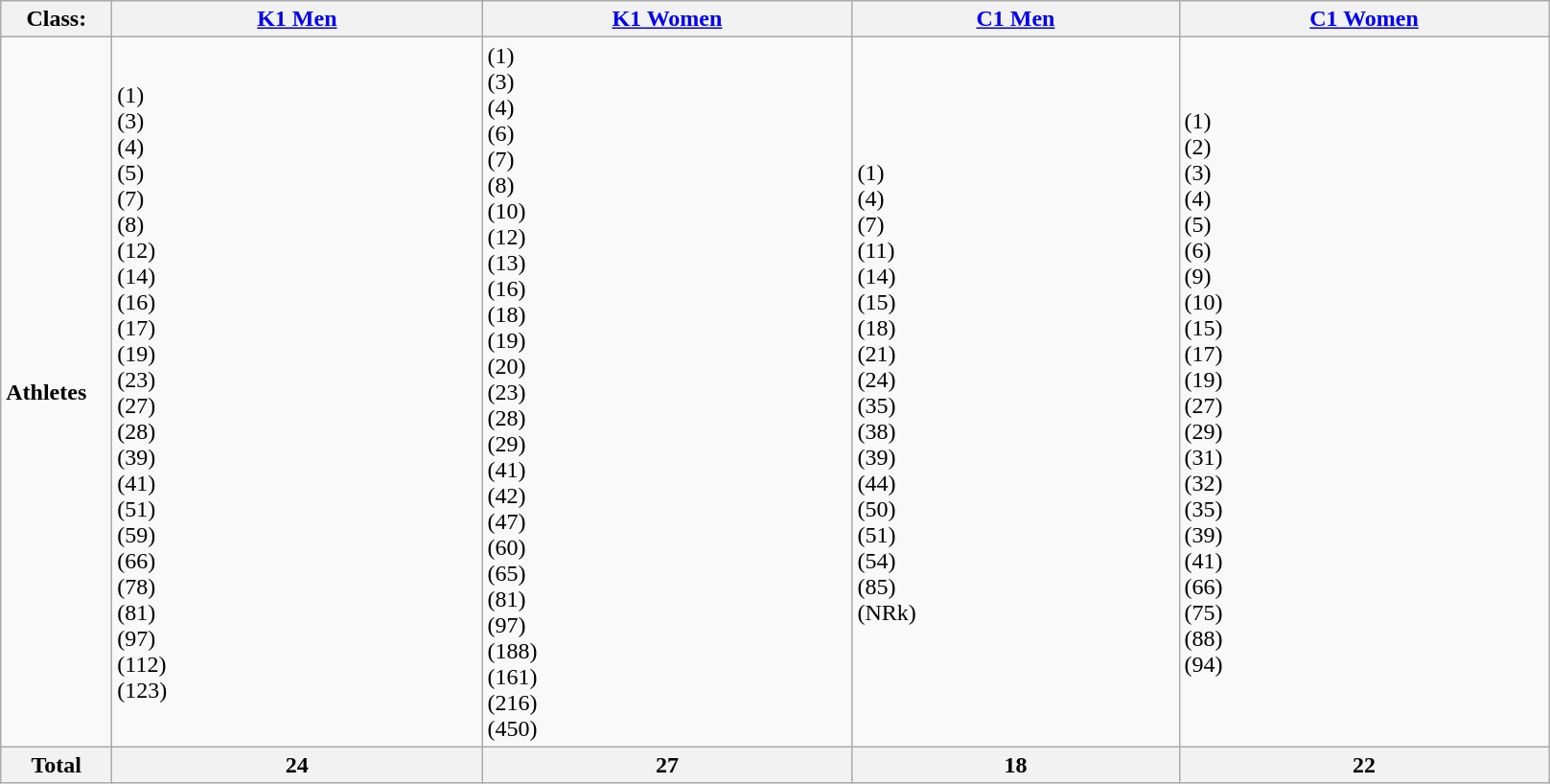<table class="wikitable">
<tr>
<th width=70>Class:</th>
<th width=250><a href='#'>K1 Men</a></th>
<th width=250><a href='#'>K1 Women</a></th>
<th width=220><a href='#'>C1 Men</a></th>
<th width=250><a href='#'>C1 Women</a></th>
</tr>
<tr>
<td><strong>Athletes</strong></td>
<td> (1)<br> (3)<br> (4)<br> (5)<br> (7)<br> (8)<br> (12)<br> (14)<br> (16)<br> (17)<br> (19)<br> (23)<br> (27)<br> (28)<br> (39)<br> (41)<br> (51)<br> (59)<br> (66)<br> (78)<br> (81)<br> (97)<br> (112)<br> (123)</td>
<td> (1)<br> (3)<br> (4)<br> (6)<br> (7)<br> (8)<br> (10)<br> (12)<br> (13)<br> (16)<br> (18)<br> (19)<br> (20)<br> (23)<br> (28)<br> (29)<br> (41)<br> (42)<br> (47)<br> (60)<br> (65)<br> (81)<br> (97)<br> (188)<br> (161)<br> (216)<br> (450)</td>
<td> (1)<br> (4)<br> (7)<br> (11)<br> (14)<br> (15)<br> (18)<br> (21)<br> (24)<br> (35)<br> (38)<br> (39)<br> (44)<br> (50)<br> (51)<br> (54)<br> (85)<br> (NRk)</td>
<td> (1)<br> (2)<br> (3)<br> (4)<br> (5)<br> (6)<br> (9)<br> (10)<br> (15)<br> (17)<br> (19)<br> (27)<br> (29)<br> (31)<br> (32)<br> (35)<br> (39)<br> (41)<br> (66)<br> (75)<br> (88)<br> (94)</td>
</tr>
<tr>
<th>Total</th>
<th>24</th>
<th>27</th>
<th>18</th>
<th>22</th>
</tr>
</table>
